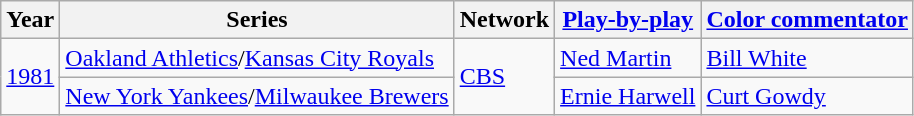<table class="wikitable">
<tr>
<th>Year</th>
<th>Series</th>
<th>Network</th>
<th><a href='#'>Play-by-play</a></th>
<th><a href='#'>Color commentator</a></th>
</tr>
<tr>
<td rowspan=2><a href='#'>1981</a></td>
<td><a href='#'>Oakland Athletics</a>/<a href='#'>Kansas City Royals</a></td>
<td rowspan=2><a href='#'>CBS</a></td>
<td><a href='#'>Ned Martin</a></td>
<td><a href='#'>Bill White</a></td>
</tr>
<tr>
<td><a href='#'>New York Yankees</a>/<a href='#'>Milwaukee Brewers</a></td>
<td><a href='#'>Ernie Harwell</a></td>
<td><a href='#'>Curt Gowdy</a></td>
</tr>
</table>
